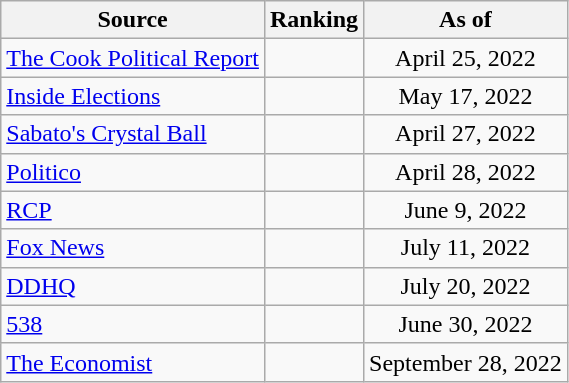<table class="wikitable" style="text-align:center">
<tr>
<th>Source</th>
<th>Ranking</th>
<th>As of</th>
</tr>
<tr>
<td align=left><a href='#'>The Cook Political Report</a></td>
<td></td>
<td>April 25, 2022</td>
</tr>
<tr>
<td align=left><a href='#'>Inside Elections</a></td>
<td></td>
<td>May 17, 2022</td>
</tr>
<tr>
<td align=left><a href='#'>Sabato's Crystal Ball</a></td>
<td></td>
<td>April 27, 2022</td>
</tr>
<tr>
<td align=left><a href='#'>Politico</a></td>
<td></td>
<td>April 28, 2022</td>
</tr>
<tr>
<td align="left"><a href='#'>RCP</a></td>
<td></td>
<td>June 9, 2022</td>
</tr>
<tr>
<td align=left><a href='#'>Fox News</a></td>
<td></td>
<td>July 11, 2022</td>
</tr>
<tr>
<td align="left"><a href='#'>DDHQ</a></td>
<td></td>
<td>July 20, 2022</td>
</tr>
<tr>
<td align="left"><a href='#'>538</a></td>
<td></td>
<td>June 30, 2022</td>
</tr>
<tr>
<td align="left"><a href='#'>The Economist</a></td>
<td></td>
<td>September 28, 2022</td>
</tr>
</table>
